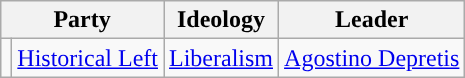<table class=wikitable style="font-size:100%">
<tr>
<th colspan=2>Party</th>
<th>Ideology</th>
<th>Leader</th>
</tr>
<tr>
<td style="color:inherit;background:"></td>
<td><a href='#'>Historical Left</a></td>
<td><a href='#'>Liberalism</a></td>
<td><a href='#'>Agostino Depretis</a></td>
</tr>
</table>
